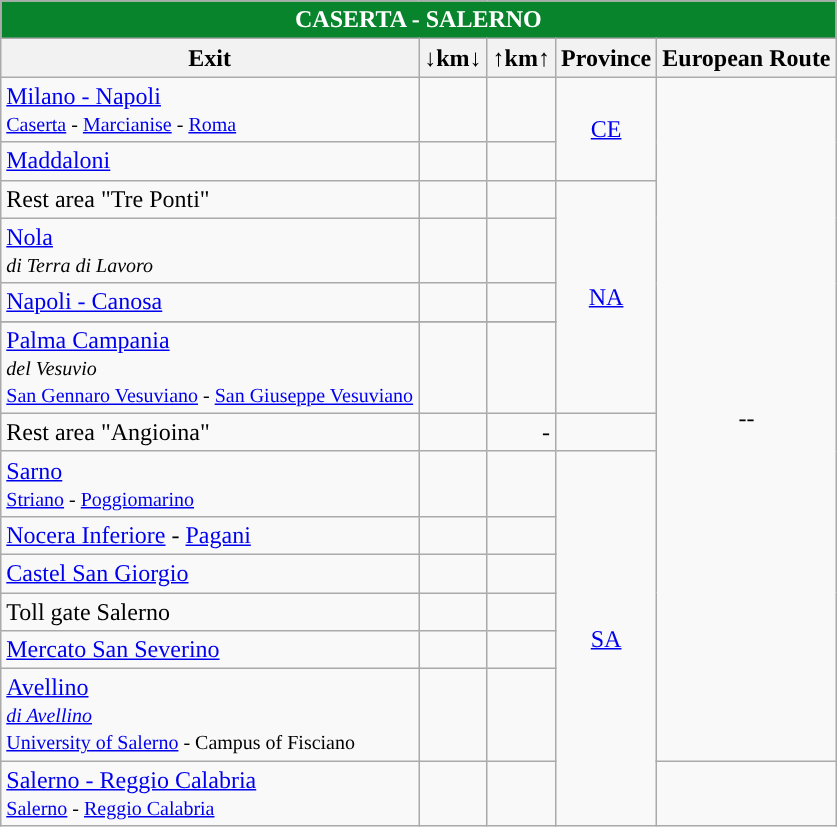<table class="wikitable" border="1">
<tr align="center" bgcolor="08842C" style="color: white;font-size:100%;">
<td colspan="5"><strong> CASERTA - SALERNO</strong></td>
</tr>
<tr>
<th style="text-align:center;"><strong>Exit</strong></th>
<th style="text-align:center;"><strong>↓km↓</strong></th>
<th style="text-align:center;"><strong>↑km↑</strong></th>
<th align="center"><strong>Province</strong></th>
<th align="center"><strong>European Route</strong></th>
</tr>
<tr>
<td>   <a href='#'>Milano - Napoli</a> <br><small> <a href='#'>Caserta</a> - <a href='#'>Marcianise</a> - <a href='#'>Roma</a></small></td>
<td align="right"></td>
<td align="right"></td>
<td align="center" rowspan=2><a href='#'>CE</a></td>
<td align="center" rowspan=14>--</td>
</tr>
<tr>
<td> <a href='#'>Maddaloni</a></td>
<td align="right"></td>
<td align="right"></td>
</tr>
<tr>
<td> Rest area "Tre Ponti"</td>
<td align="right"></td>
<td align="right"></td>
<td align="center" rowspan=5><a href='#'>NA</a></td>
</tr>
<tr>
<td> <a href='#'>Nola</a> <br><small> <em>di Terra di Lavoro</em></small></td>
<td align="right"></td>
<td align="right"></td>
</tr>
<tr>
<td>   <a href='#'>Napoli - Canosa</a></td>
<td align="right"></td>
<td align="right"></td>
</tr>
<tr>
</tr>
<tr>
<td> <a href='#'>Palma Campania</a> <br><small>  <em>del Vesuvio</em><br></small> <small> <a href='#'>San Gennaro Vesuviano</a> - <a href='#'>San Giuseppe Vesuviano</a> </small></td>
<td align="right"></td>
<td align="right"></td>
</tr>
<tr>
<td> Rest area "Angioina" </td>
<td align="right"></td>
<td align="right">-</td>
</tr>
<tr>
<td> <a href='#'>Sarno</a><br><small><a href='#'>Striano</a> - <a href='#'>Poggiomarino</a></small></td>
<td align="right"></td>
<td align="right"></td>
<td align="center" rowspan=7><a href='#'>SA</a></td>
</tr>
<tr>
<td> <a href='#'>Nocera Inferiore</a> - <a href='#'>Pagani</a></td>
<td align="right"></td>
<td align="right"></td>
</tr>
<tr>
<td> <a href='#'>Castel San Giorgio</a></td>
<td align="right"></td>
<td align="right"></td>
</tr>
<tr>
<td> Toll gate Salerno</td>
<td align="right"></td>
<td align="right"></td>
</tr>
<tr>
<td> <a href='#'>Mercato San Severino</a></td>
<td align="right"></td>
<td align="right"></td>
</tr>
<tr>
<td> <a href='#'>Avellino</a><br><small>  <a href='#'><em>di Avellino</em></a><br>  <a href='#'>University of Salerno</a> - Campus of Fisciano</small></td>
<td align="right"></td>
<td align="right"></td>
</tr>
<tr>
<td>   <a href='#'>Salerno - Reggio Calabria</a><br><small><a href='#'>Salerno</a> - <a href='#'>Reggio Calabria</a></small></td>
<td align="right"></td>
<td align="right"></td>
</tr>
</table>
